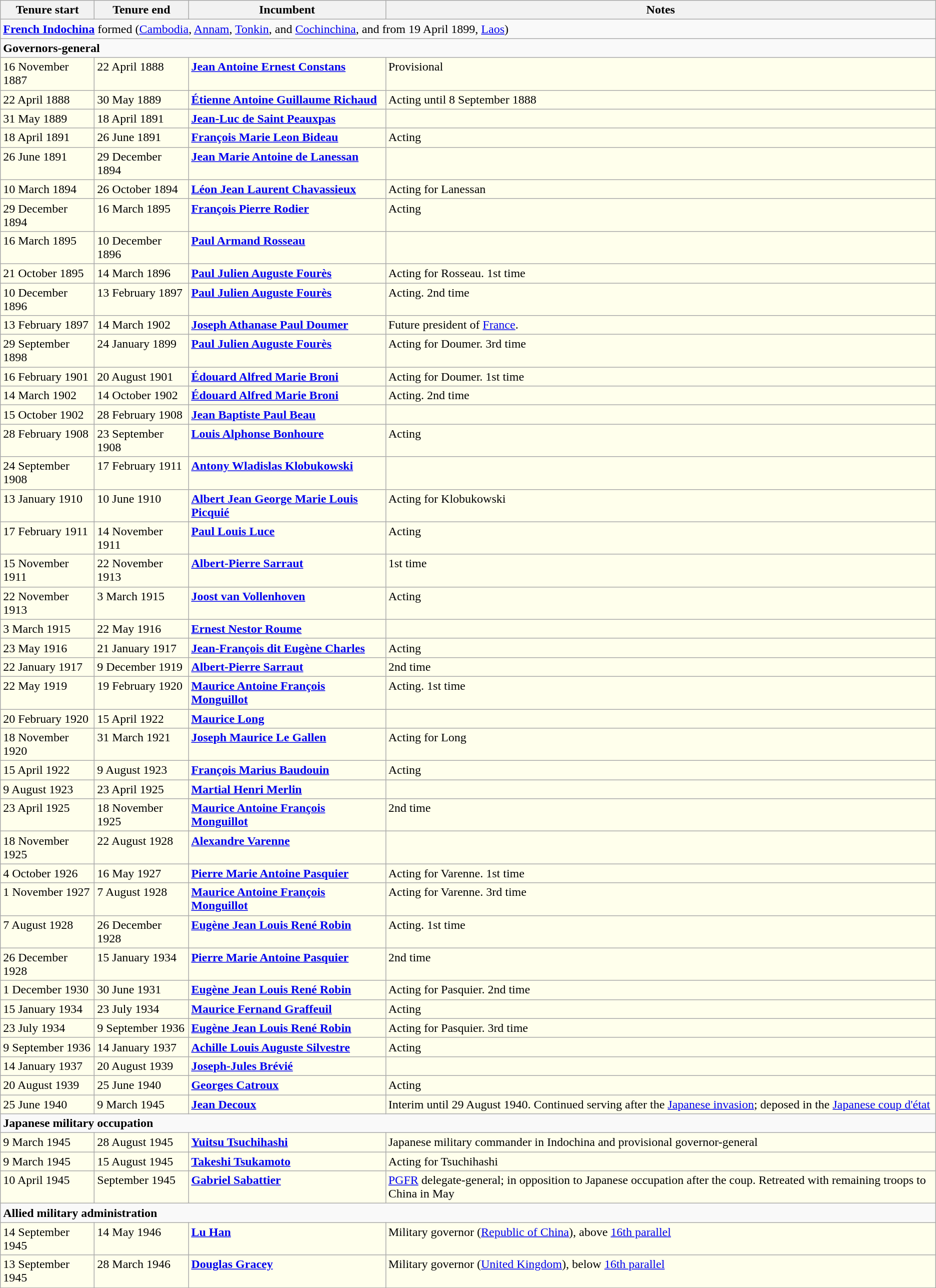<table class="wikitable">
<tr align=left>
<th>Tenure start</th>
<th>Tenure end</th>
<th>Incumbent</th>
<th>Notes</th>
</tr>
<tr valign=top>
<td colspan="4"><strong><a href='#'>French Indochina</a></strong> formed (<a href='#'>Cambodia</a>, <a href='#'>Annam</a>, <a href='#'>Tonkin</a>, and <a href='#'>Cochinchina</a>, and from 19 April 1899, <a href='#'>Laos</a>)</td>
</tr>
<tr valign=top>
<td colspan="4"><strong>Governors-general</strong></td>
</tr>
<tr valign=top bgcolor="#ffffec">
<td>16 November 1887</td>
<td>22 April 1888</td>
<td><strong><a href='#'>Jean Antoine Ernest Constans</a></strong></td>
<td>Provisional</td>
</tr>
<tr valign=top bgcolor="#ffffec">
<td>22 April 1888</td>
<td>30 May 1889</td>
<td><strong><a href='#'>Étienne Antoine Guillaume Richaud</a></strong></td>
<td>Acting until 8 September 1888</td>
</tr>
<tr valign=top bgcolor="#ffffec">
<td>31 May 1889</td>
<td>18 April 1891</td>
<td><strong><a href='#'>Jean-Luc de Saint Peauxpas</a></strong></td>
<td></td>
</tr>
<tr valign=top bgcolor="#ffffec">
<td>18 April 1891</td>
<td>26 June 1891</td>
<td><strong><a href='#'>François Marie Leon Bideau</a></strong></td>
<td>Acting</td>
</tr>
<tr valign=top bgcolor="#ffffec">
<td>26 June 1891</td>
<td>29 December 1894</td>
<td><strong><a href='#'>Jean Marie Antoine de Lanessan</a></strong></td>
<td></td>
</tr>
<tr valign=top bgcolor="#ffffec">
<td>10 March 1894</td>
<td>26 October 1894</td>
<td><strong><a href='#'>Léon Jean Laurent Chavassieux</a></strong></td>
<td>Acting for Lanessan</td>
</tr>
<tr valign=top bgcolor="#ffffec">
<td>29 December 1894</td>
<td>16 March 1895</td>
<td><strong><a href='#'>François Pierre Rodier</a></strong></td>
<td>Acting</td>
</tr>
<tr valign=top bgcolor="#ffffec">
<td>16 March 1895</td>
<td>10 December 1896</td>
<td><strong><a href='#'>Paul Armand Rosseau</a></strong></td>
<td></td>
</tr>
<tr valign=top bgcolor="#ffffec">
<td>21 October 1895</td>
<td>14 March 1896</td>
<td><strong><a href='#'>Paul Julien Auguste Fourès</a></strong></td>
<td>Acting for Rosseau. 1st time</td>
</tr>
<tr valign=top bgcolor="#ffffec">
<td>10 December 1896</td>
<td>13 February 1897</td>
<td><strong><a href='#'>Paul Julien Auguste Fourès</a></strong></td>
<td>Acting. 2nd time</td>
</tr>
<tr valign=top bgcolor="#ffffec">
<td>13 February 1897</td>
<td>14 March 1902</td>
<td><strong><a href='#'>Joseph Athanase Paul Doumer</a></strong></td>
<td>Future president of <a href='#'>France</a>.</td>
</tr>
<tr valign=top bgcolor="#ffffec">
<td>29 September 1898</td>
<td>24 January 1899</td>
<td><strong><a href='#'>Paul Julien Auguste Fourès</a></strong></td>
<td>Acting for Doumer. 3rd time</td>
</tr>
<tr valign=top bgcolor="#ffffec">
<td>16 February 1901</td>
<td>20 August 1901</td>
<td><strong><a href='#'>Édouard Alfred Marie Broni</a></strong></td>
<td>Acting for Doumer. 1st time</td>
</tr>
<tr valign=top bgcolor="#ffffec">
<td>14 March 1902</td>
<td>14 October 1902</td>
<td><strong><a href='#'>Édouard Alfred Marie Broni</a></strong></td>
<td>Acting. 2nd time</td>
</tr>
<tr valign=top bgcolor="#ffffec">
<td>15 October 1902</td>
<td>28 February 1908</td>
<td><strong><a href='#'>Jean Baptiste Paul Beau</a></strong></td>
<td></td>
</tr>
<tr valign=top bgcolor="#ffffec">
<td>28 February 1908</td>
<td>23 September 1908</td>
<td><strong><a href='#'>Louis Alphonse Bonhoure</a></strong></td>
<td>Acting</td>
</tr>
<tr valign=top bgcolor="#ffffec">
<td>24 September 1908</td>
<td>17 February 1911</td>
<td><strong><a href='#'>Antony Wladislas Klobukowski</a></strong></td>
<td></td>
</tr>
<tr valign=top bgcolor="#ffffec">
<td>13 January 1910</td>
<td>10 June 1910</td>
<td><strong><a href='#'>Albert Jean George Marie Louis Picquié</a></strong></td>
<td>Acting for Klobukowski</td>
</tr>
<tr valign=top bgcolor="#ffffec">
<td>17 February 1911</td>
<td>14 November 1911</td>
<td><strong><a href='#'>Paul Louis Luce</a></strong></td>
<td>Acting</td>
</tr>
<tr valign=top bgcolor="#ffffec">
<td>15 November 1911</td>
<td>22 November 1913</td>
<td><strong><a href='#'>Albert-Pierre Sarraut</a></strong></td>
<td>1st time</td>
</tr>
<tr valign=top bgcolor="#ffffec">
<td>22 November 1913</td>
<td>3 March 1915</td>
<td><strong><a href='#'>Joost van Vollenhoven</a></strong></td>
<td>Acting</td>
</tr>
<tr valign=top bgcolor="#ffffec">
<td>3 March 1915</td>
<td>22 May 1916</td>
<td><strong><a href='#'>Ernest Nestor Roume</a></strong></td>
<td></td>
</tr>
<tr valign=top bgcolor="#ffffec">
<td>23 May 1916</td>
<td>21 January 1917</td>
<td><strong><a href='#'>Jean-François dit Eugène Charles</a></strong></td>
<td>Acting</td>
</tr>
<tr valign=top bgcolor="#ffffec">
<td>22 January 1917</td>
<td>9 December 1919</td>
<td><strong><a href='#'>Albert-Pierre Sarraut</a></strong></td>
<td>2nd time</td>
</tr>
<tr valign=top bgcolor="#ffffec">
<td>22 May 1919</td>
<td>19 February 1920</td>
<td><strong><a href='#'>Maurice Antoine François Monguillot</a></strong></td>
<td>Acting. 1st time</td>
</tr>
<tr valign=top bgcolor="#ffffec">
<td>20 February 1920</td>
<td>15 April 1922</td>
<td><strong><a href='#'>Maurice Long</a></strong></td>
<td></td>
</tr>
<tr valign=top bgcolor="#ffffec">
<td>18 November 1920</td>
<td>31 March 1921</td>
<td><strong><a href='#'>Joseph Maurice Le Gallen</a></strong></td>
<td>Acting for Long</td>
</tr>
<tr valign=top bgcolor="#ffffec">
<td>15 April 1922</td>
<td>9 August 1923</td>
<td><strong><a href='#'>François Marius Baudouin</a></strong></td>
<td>Acting</td>
</tr>
<tr valign=top bgcolor="#ffffec">
<td>9 August 1923</td>
<td>23 April 1925</td>
<td><strong><a href='#'>Martial Henri Merlin</a></strong></td>
<td></td>
</tr>
<tr valign=top bgcolor="#ffffec">
<td>23 April 1925</td>
<td>18 November 1925</td>
<td><strong><a href='#'>Maurice Antoine François Monguillot</a></strong></td>
<td>2nd time</td>
</tr>
<tr valign=top bgcolor="#ffffec">
<td>18 November 1925</td>
<td>22 August 1928</td>
<td><strong><a href='#'>Alexandre Varenne</a></strong></td>
<td></td>
</tr>
<tr valign=top bgcolor="#ffffec">
<td>4 October 1926</td>
<td>16 May 1927</td>
<td><strong><a href='#'>Pierre Marie Antoine Pasquier</a></strong></td>
<td>Acting for Varenne. 1st time</td>
</tr>
<tr valign=top bgcolor="#ffffec">
<td>1 November 1927</td>
<td>7 August 1928</td>
<td><strong><a href='#'>Maurice Antoine François Monguillot</a></strong></td>
<td>Acting for Varenne. 3rd time</td>
</tr>
<tr valign=top bgcolor="#ffffec">
<td>7 August 1928</td>
<td>26 December 1928</td>
<td><strong><a href='#'>Eugène Jean Louis René Robin</a></strong></td>
<td>Acting. 1st time</td>
</tr>
<tr valign=top bgcolor="#ffffec">
<td>26 December 1928</td>
<td>15 January 1934</td>
<td><strong><a href='#'>Pierre Marie Antoine Pasquier</a></strong></td>
<td>2nd time</td>
</tr>
<tr valign=top bgcolor="#ffffec">
<td>1 December 1930</td>
<td>30 June 1931</td>
<td><strong><a href='#'>Eugène Jean Louis René Robin</a></strong></td>
<td>Acting for Pasquier. 2nd time</td>
</tr>
<tr valign=top bgcolor="#ffffec">
<td>15 January 1934</td>
<td>23 July 1934</td>
<td><strong><a href='#'>Maurice Fernand Graffeuil</a></strong></td>
<td>Acting</td>
</tr>
<tr valign=top bgcolor="#ffffec">
<td>23 July 1934</td>
<td>9 September 1936</td>
<td><strong><a href='#'>Eugène Jean Louis René Robin</a></strong></td>
<td>Acting for Pasquier. 3rd time</td>
</tr>
<tr valign=top bgcolor="#ffffec">
<td>9 September 1936</td>
<td>14 January 1937</td>
<td><strong><a href='#'>Achille Louis Auguste Silvestre</a></strong></td>
<td>Acting</td>
</tr>
<tr valign=top bgcolor="#ffffec">
<td>14 January 1937</td>
<td>20 August 1939</td>
<td><strong><a href='#'>Joseph-Jules Brévié</a></strong></td>
<td></td>
</tr>
<tr valign=top bgcolor="#ffffec">
<td>20 August 1939</td>
<td>25 June 1940</td>
<td><strong><a href='#'>Georges Catroux</a></strong></td>
<td>Acting</td>
</tr>
<tr valign=top bgcolor="#ffffec">
<td>25 June 1940</td>
<td>9 March 1945</td>
<td><strong><a href='#'>Jean Decoux</a></strong></td>
<td>Interim until 29 August 1940. Continued serving after the <a href='#'>Japanese invasion</a>; deposed in the <a href='#'>Japanese coup d'état</a></td>
</tr>
<tr valign=top>
<td colspan="4"><strong>Japanese military occupation</strong></td>
</tr>
<tr valign=top bgcolor="#ffffec">
<td>9 March 1945</td>
<td>28 August 1945</td>
<td><strong><a href='#'>Yuitsu Tsuchihashi</a></strong></td>
<td>Japanese military commander in Indochina and provisional governor-general</td>
</tr>
<tr valign=top bgcolor="#ffffec">
<td>9 March 1945</td>
<td>15 August 1945</td>
<td><strong><a href='#'>Takeshi Tsukamoto</a></strong></td>
<td>Acting for Tsuchihashi</td>
</tr>
<tr valign=top bgcolor="#ffffec">
<td>10 April 1945</td>
<td>September 1945</td>
<td><strong><a href='#'>Gabriel Sabattier</a></strong></td>
<td><a href='#'>PGFR</a> delegate-general; in opposition to Japanese occupation after the coup. Retreated with remaining troops to China in May</td>
</tr>
<tr valign=top>
<td colspan="4"><strong>Allied military administration</strong></td>
</tr>
<tr valign=top bgcolor="#ffffec">
<td>14 September 1945</td>
<td>14 May 1946</td>
<td><strong><a href='#'>Lu Han</a></strong></td>
<td>Military governor (<a href='#'>Republic of China</a>), above <a href='#'>16th parallel</a></td>
</tr>
<tr valign=top bgcolor="#ffffec">
<td>13 September 1945</td>
<td>28 March 1946</td>
<td><strong><a href='#'>Douglas Gracey</a></strong></td>
<td>Military governor (<a href='#'>United Kingdom</a>), below <a href='#'>16th parallel</a></td>
</tr>
</table>
